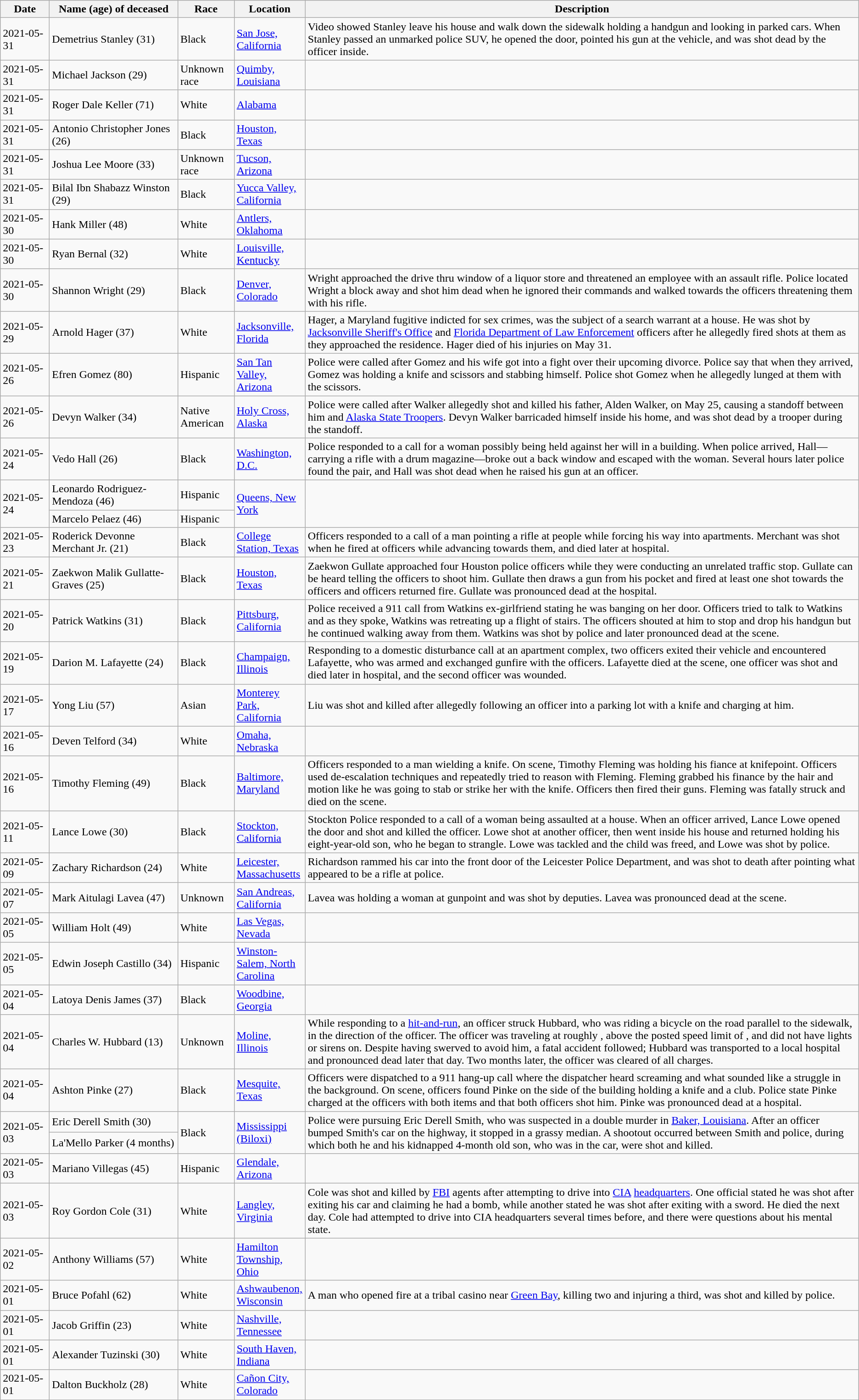<table class="wikitable sortable" border="1" id="killed">
<tr>
<th scope="col" style="width: 4rem;">Date</th>
<th nowrap>Name (age) of deceased</th>
<th>Race</th>
<th scope="col" style="width: 6rem;">Location</th>
<th>Description</th>
</tr>
<tr>
<td>2021-05-31</td>
<td>Demetrius Stanley (31)</td>
<td>Black</td>
<td><a href='#'>San Jose, California</a></td>
<td>Video showed Stanley leave his house and walk down the sidewalk holding a handgun and looking in parked cars. When Stanley passed an unmarked police SUV, he opened the door, pointed his gun at the vehicle, and was shot dead by the officer inside.</td>
</tr>
<tr>
<td>2021-05-31</td>
<td>Michael Jackson (29)</td>
<td>Unknown race</td>
<td><a href='#'>Quimby, Louisiana</a></td>
<td></td>
</tr>
<tr>
<td>2021-05-31</td>
<td>Roger Dale Keller (71)</td>
<td>White</td>
<td><a href='#'>Alabama</a></td>
<td></td>
</tr>
<tr>
<td>2021-05-31</td>
<td>Antonio Christopher Jones (26)</td>
<td>Black</td>
<td><a href='#'>Houston, Texas</a></td>
<td></td>
</tr>
<tr>
<td>2021-05-31</td>
<td>Joshua Lee Moore (33)</td>
<td>Unknown race</td>
<td><a href='#'>Tucson, Arizona</a></td>
<td></td>
</tr>
<tr>
<td>2021-05-31</td>
<td>Bilal Ibn Shabazz Winston (29)</td>
<td>Black</td>
<td><a href='#'>Yucca Valley, California</a></td>
<td></td>
</tr>
<tr>
<td>2021-05-30</td>
<td>Hank Miller (48)</td>
<td>White</td>
<td><a href='#'>Antlers, Oklahoma</a></td>
<td></td>
</tr>
<tr>
<td>2021-05-30</td>
<td>Ryan Bernal (32)</td>
<td>White</td>
<td><a href='#'>Louisville, Kentucky</a></td>
<td></td>
</tr>
<tr>
<td>2021-05-30</td>
<td>Shannon Wright (29)</td>
<td>Black</td>
<td><a href='#'>Denver, Colorado</a></td>
<td>Wright approached the drive thru window of a liquor store and threatened an employee with an assault rifle.  Police located Wright a block away and shot him dead when he ignored their commands and walked towards the officers threatening them with his rifle.</td>
</tr>
<tr>
<td>2021-05-29</td>
<td>Arnold Hager (37)</td>
<td>White</td>
<td><a href='#'>Jacksonville, Florida</a></td>
<td>Hager, a Maryland fugitive indicted for sex crimes, was the subject of a search warrant at a house. He was shot by <a href='#'>Jacksonville Sheriff's Office</a> and <a href='#'>Florida Department of Law Enforcement</a> officers after he allegedly fired shots at them as they approached the residence. Hager died of his injuries on May 31.</td>
</tr>
<tr>
<td>2021-05-26</td>
<td>Efren Gomez (80)</td>
<td>Hispanic</td>
<td><a href='#'>San Tan Valley, Arizona</a></td>
<td>Police were called after Gomez and his wife got into a fight over their upcoming divorce. Police say that when they arrived, Gomez was holding a knife and scissors and stabbing himself. Police shot Gomez when he allegedly lunged at them with the scissors.</td>
</tr>
<tr>
<td>2021-05-26</td>
<td>Devyn Walker (34)</td>
<td>Native American</td>
<td><a href='#'>Holy Cross, Alaska</a></td>
<td>Police were called after Walker allegedly shot and killed his father, Alden Walker, on May 25, causing a standoff between him and <a href='#'>Alaska State Troopers</a>. Devyn Walker barricaded himself inside his home, and was shot dead by a trooper during the standoff.</td>
</tr>
<tr>
<td>2021-05-24</td>
<td>Vedo Hall (26)</td>
<td>Black</td>
<td><a href='#'>Washington, D.C.</a></td>
<td>Police responded to a call for a woman possibly being held against her will in a building.  When police arrived, Hall—carrying a rifle with a drum magazine—broke out a back window and escaped with the woman.  Several hours later police found the pair, and Hall was shot dead when he raised his gun at an officer.</td>
</tr>
<tr>
<td rowspan="2">2021-05-24</td>
<td>Leonardo Rodriguez-Mendoza (46)</td>
<td>Hispanic</td>
<td rowspan="2"><a href='#'>Queens, New York</a></td>
<td rowspan="2"></td>
</tr>
<tr>
<td>Marcelo Pelaez (46)</td>
<td>Hispanic</td>
</tr>
<tr>
<td>2021-05-23</td>
<td>Roderick Devonne Merchant Jr. (21)</td>
<td>Black</td>
<td><a href='#'>College Station, Texas</a></td>
<td>Officers responded to a call of a man pointing a rifle at people while forcing his way into apartments.  Merchant was shot when he fired at officers while advancing towards them, and died later at hospital.</td>
</tr>
<tr>
<td>2021-05-21</td>
<td>Zaekwon Malik Gullatte-Graves (25)</td>
<td>Black</td>
<td><a href='#'>Houston, Texas</a></td>
<td>Zaekwon Gullate approached four Houston police officers while they were conducting an unrelated traffic stop. Gullate can be heard telling the officers to shoot him. Gullate then draws a gun from his pocket and fired at least one shot towards the officers and officers returned fire. Gullate was pronounced dead at the hospital.</td>
</tr>
<tr>
<td>2021-05-20</td>
<td>Patrick Watkins (31)</td>
<td>Black</td>
<td><a href='#'>Pittsburg, California</a></td>
<td>Police received a 911 call from Watkins ex-girlfriend stating he was banging on her door. Officers tried to talk to Watkins and as they spoke, Watkins was retreating up a flight of stairs. The officers shouted at him to stop and drop his handgun but he continued walking away from them. Watkins was shot by police and later pronounced dead at the scene.</td>
</tr>
<tr>
<td>2021-05-19</td>
<td>Darion M. Lafayette (24)</td>
<td>Black</td>
<td><a href='#'>Champaign, Illinois</a></td>
<td>Responding to a domestic disturbance call at an apartment complex, two officers exited their vehicle and encountered Lafayette, who was armed and exchanged gunfire with the officers. Lafayette died at the scene, one officer was shot and died later in hospital, and the second officer was wounded.</td>
</tr>
<tr>
<td>2021-05-17</td>
<td>Yong Liu (57)</td>
<td>Asian</td>
<td><a href='#'>Monterey Park, California</a></td>
<td>Liu was shot and killed after allegedly following an officer into a parking lot with a knife and charging at him.</td>
</tr>
<tr>
<td>2021-05-16</td>
<td>Deven Telford (34)</td>
<td>White</td>
<td><a href='#'>Omaha, Nebraska</a></td>
<td></td>
</tr>
<tr>
<td>2021-05-16</td>
<td>Timothy Fleming (49)</td>
<td>Black</td>
<td><a href='#'>Baltimore, Maryland</a></td>
<td>Officers responded to a man wielding a knife. On scene, Timothy Fleming was holding his fiance at knifepoint. Officers used de-escalation techniques and repeatedly tried to reason with Fleming. Fleming grabbed his finance by the hair and motion like he was going to stab or strike her with the knife. Officers then fired their guns. Fleming was fatally struck and died on the scene.</td>
</tr>
<tr>
<td>2021-05-11</td>
<td>Lance Lowe (30)</td>
<td>Black</td>
<td><a href='#'>Stockton, California</a></td>
<td>Stockton Police responded to a call of a woman being assaulted at a house. When an officer arrived, Lance Lowe opened the door and shot and killed the officer. Lowe shot at another officer, then went inside his house and returned holding his eight-year-old son, who he began to strangle. Lowe was tackled and the child was freed, and Lowe was shot by police.</td>
</tr>
<tr>
<td>2021-05-09</td>
<td>Zachary Richardson (24)</td>
<td>White</td>
<td><a href='#'>Leicester, Massachusetts</a></td>
<td>Richardson rammed his car into the front door of the Leicester Police Department, and was shot to death after pointing what appeared to be a rifle at police.</td>
</tr>
<tr>
<td>2021-05-07</td>
<td>Mark Aitulagi Lavea (47)</td>
<td>Unknown</td>
<td><a href='#'>San Andreas, California</a></td>
<td>Lavea was holding a woman at gunpoint and was shot by deputies. Lavea was pronounced dead at the scene.</td>
</tr>
<tr>
<td>2021-05-05</td>
<td>William Holt (49)</td>
<td>White</td>
<td><a href='#'>Las Vegas, Nevada</a></td>
<td></td>
</tr>
<tr>
<td>2021-05-05</td>
<td>Edwin Joseph Castillo (34)</td>
<td>Hispanic</td>
<td><a href='#'>Winston-Salem, North Carolina</a></td>
<td></td>
</tr>
<tr>
<td>2021-05-04</td>
<td>Latoya Denis James (37)</td>
<td>Black</td>
<td><a href='#'>Woodbine, Georgia</a></td>
<td></td>
</tr>
<tr>
<td>2021-05-04</td>
<td>Charles W. Hubbard (13)</td>
<td>Unknown</td>
<td><a href='#'>Moline, Illinois</a></td>
<td>While responding to a <a href='#'>hit-and-run</a>, an officer struck Hubbard, who was riding a bicycle on the road parallel to the sidewalk, in the direction of the officer. The officer was traveling at roughly , above the posted speed limit of , and did not have lights or sirens on. Despite having swerved to avoid him, a fatal accident followed; Hubbard was transported to a local hospital and pronounced dead later that day. Two months later, the officer was cleared of all charges.</td>
</tr>
<tr>
<td>2021-05-04</td>
<td>Ashton Pinke (27)</td>
<td>Black</td>
<td><a href='#'>Mesquite, Texas</a></td>
<td>Officers were dispatched to a 911 hang-up call where the dispatcher heard screaming and what sounded like a struggle in the background. On scene, officers found Pinke on the side of the building holding a knife and a club. Police state Pinke charged at the officers with both items and that both officers shot him. Pinke was pronounced dead at a hospital.</td>
</tr>
<tr>
<td rowspan=2>2021-05-03</td>
<td>Eric Derell Smith (30)</td>
<td rowspan=2>Black</td>
<td rowspan=2><a href='#'>Mississippi (Biloxi)</a></td>
<td rowspan=2>Police were pursuing Eric Derell Smith, who was suspected in a double murder in <a href='#'>Baker, Louisiana</a>. After an officer bumped Smith's car on the highway, it stopped in a grassy median. A shootout occurred between Smith and police, during which both he and his kidnapped 4-month old son, who was in the car, were shot and killed.</td>
</tr>
<tr>
<td>La'Mello Parker (4 months)</td>
</tr>
<tr>
<td>2021-05-03</td>
<td>Mariano Villegas (45)</td>
<td>Hispanic</td>
<td><a href='#'>Glendale, Arizona</a></td>
<td></td>
</tr>
<tr>
<td>2021-05-03</td>
<td>Roy Gordon Cole (31)</td>
<td>White</td>
<td><a href='#'>Langley, Virginia</a></td>
<td>Cole was shot and killed by <a href='#'>FBI</a> agents after attempting to drive into <a href='#'>CIA</a> <a href='#'>headquarters</a>. One official stated he was shot after exiting his car and claiming he had a bomb, while another stated he was shot after exiting with a sword. He died the next day. Cole had attempted to drive into CIA headquarters several times before, and there were questions about his mental state.</td>
</tr>
<tr>
<td>2021-05-02</td>
<td>Anthony Williams (57)</td>
<td>White</td>
<td><a href='#'>Hamilton Township, Ohio</a></td>
<td></td>
</tr>
<tr>
<td>2021-05-01</td>
<td>Bruce Pofahl (62)</td>
<td>White</td>
<td><a href='#'>Ashwaubenon, Wisconsin</a></td>
<td>A man who opened fire at a tribal casino near <a href='#'>Green Bay</a>, killing two and injuring a third, was shot and killed by police.</td>
</tr>
<tr>
<td>2021-05-01</td>
<td>Jacob Griffin (23)</td>
<td>White</td>
<td><a href='#'>Nashville, Tennessee</a></td>
<td></td>
</tr>
<tr>
<td>2021-05-01</td>
<td>Alexander Tuzinski (30)</td>
<td>White</td>
<td><a href='#'>South Haven, Indiana</a></td>
<td></td>
</tr>
<tr>
<td>2021-05-01</td>
<td>Dalton Buckholz (28)</td>
<td>White</td>
<td><a href='#'>Cañon City, Colorado</a></td>
<td></td>
</tr>
</table>
